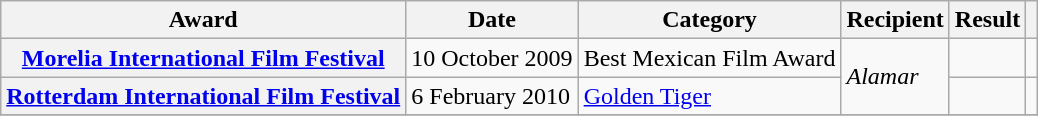<table class="wikitable sortable plainrowheaders">
<tr>
<th>Award</th>
<th>Date</th>
<th>Category</th>
<th>Recipient</th>
<th>Result</th>
<th></th>
</tr>
<tr>
<th scope="row"><a href='#'>Morelia International Film Festival</a></th>
<td>10 October 2009</td>
<td>Best Mexican Film Award</td>
<td rowspan=2><em>Alamar</em></td>
<td></td>
<td align="center"></td>
</tr>
<tr>
<th scope="row"><a href='#'>Rotterdam International Film Festival</a></th>
<td>6 February 2010</td>
<td><a href='#'>Golden Tiger</a></td>
<td></td>
<td align="center" rowspan="1"></td>
</tr>
<tr>
</tr>
</table>
